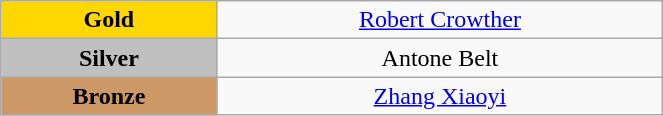<table class="wikitable" style="text-align:center; " width="35%">
<tr>
<td bgcolor="gold"><strong>Gold</strong></td>
<td><a href='#'>Robert Crowther</a><br>  <small><em></em></small></td>
</tr>
<tr>
<td bgcolor="silver"><strong>Silver</strong></td>
<td>Antone Belt<br>  <small><em></em></small></td>
</tr>
<tr>
<td bgcolor="CC9966"><strong>Bronze</strong></td>
<td><a href='#'>Zhang Xiaoyi</a><br>  <small><em></em></small></td>
</tr>
</table>
